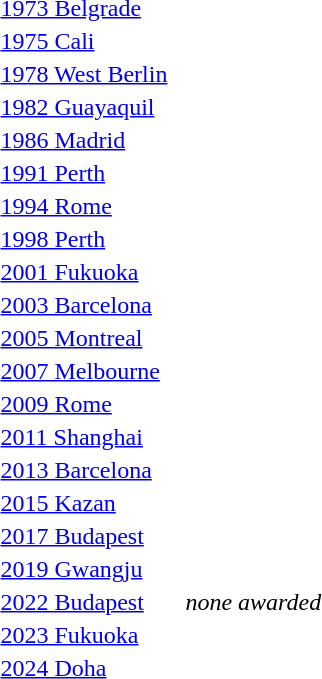<table>
<tr>
<td><a href='#'>1973 Belgrade</a></td>
<td></td>
<td></td>
<td></td>
</tr>
<tr>
<td><a href='#'>1975 Cali</a></td>
<td></td>
<td></td>
<td></td>
</tr>
<tr>
<td><a href='#'>1978 West Berlin</a></td>
<td></td>
<td></td>
<td></td>
</tr>
<tr>
<td><a href='#'>1982 Guayaquil</a></td>
<td></td>
<td></td>
<td></td>
</tr>
<tr>
<td><a href='#'>1986 Madrid</a></td>
<td></td>
<td></td>
<td></td>
</tr>
<tr>
<td><a href='#'>1991 Perth</a></td>
<td></td>
<td></td>
<td></td>
</tr>
<tr>
<td><a href='#'>1994 Rome</a></td>
<td></td>
<td></td>
<td></td>
</tr>
<tr>
<td><a href='#'>1998 Perth</a></td>
<td></td>
<td></td>
<td></td>
</tr>
<tr>
<td><a href='#'>2001 Fukuoka</a></td>
<td></td>
<td></td>
<td></td>
</tr>
<tr>
<td><a href='#'>2003 Barcelona</a></td>
<td></td>
<td></td>
<td></td>
</tr>
<tr>
<td><a href='#'>2005 Montreal</a></td>
<td></td>
<td></td>
<td></td>
</tr>
<tr>
<td><a href='#'>2007 Melbourne</a></td>
<td></td>
<td></td>
<td></td>
</tr>
<tr>
<td rowspan=2><a href='#'>2009 Rome</a></td>
<td rowspan=2></td>
<td rowspan=2></td>
<td></td>
</tr>
<tr>
<td></td>
</tr>
<tr>
<td><a href='#'>2011 Shanghai</a></td>
<td></td>
<td></td>
<td></td>
</tr>
<tr>
<td><a href='#'>2013 Barcelona</a></td>
<td></td>
<td></td>
<td></td>
</tr>
<tr>
<td><a href='#'>2015 Kazan</a></td>
<td></td>
<td></td>
<td></td>
</tr>
<tr>
<td><a href='#'>2017 Budapest</a></td>
<td></td>
<td></td>
<td></td>
</tr>
<tr>
<td><a href='#'>2019 Gwangju</a></td>
<td></td>
<td></td>
<td></td>
</tr>
<tr>
<td rowspan=2><a href='#'>2022 Budapest</a></td>
<td rowspan=2></td>
<td></td>
<td rowspan=2><em>none awarded</em></td>
</tr>
<tr>
<td></td>
</tr>
<tr>
<td><a href='#'>2023 Fukuoka</a></td>
<td></td>
<td></td>
<td></td>
</tr>
<tr>
<td><a href='#'>2024 Doha</a></td>
<td></td>
<td></td>
<td></td>
</tr>
</table>
